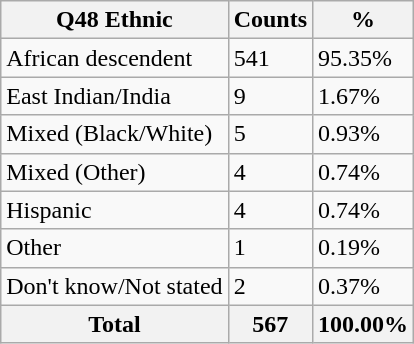<table class="wikitable sortable">
<tr>
<th>Q48 Ethnic</th>
<th>Counts</th>
<th>%</th>
</tr>
<tr>
<td>African descendent</td>
<td>541</td>
<td>95.35%</td>
</tr>
<tr>
<td>East Indian/India</td>
<td>9</td>
<td>1.67%</td>
</tr>
<tr>
<td>Mixed (Black/White)</td>
<td>5</td>
<td>0.93%</td>
</tr>
<tr>
<td>Mixed (Other)</td>
<td>4</td>
<td>0.74%</td>
</tr>
<tr>
<td>Hispanic</td>
<td>4</td>
<td>0.74%</td>
</tr>
<tr>
<td>Other</td>
<td>1</td>
<td>0.19%</td>
</tr>
<tr>
<td>Don't know/Not stated</td>
<td>2</td>
<td>0.37%</td>
</tr>
<tr>
<th>Total</th>
<th>567</th>
<th>100.00%</th>
</tr>
</table>
